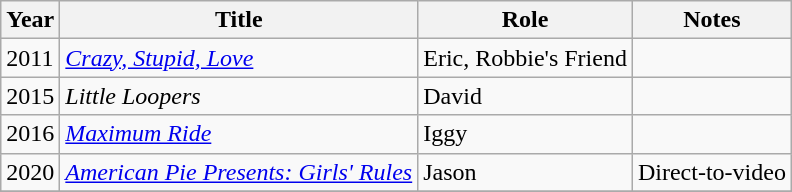<table class="wikitable sortable">
<tr>
<th>Year</th>
<th>Title</th>
<th>Role</th>
<th>Notes</th>
</tr>
<tr>
<td>2011</td>
<td><em><a href='#'>Crazy, Stupid, Love</a></em></td>
<td>Eric, Robbie's Friend</td>
<td></td>
</tr>
<tr>
<td>2015</td>
<td><em>Little Loopers</em></td>
<td>David</td>
<td></td>
</tr>
<tr>
<td>2016</td>
<td><em><a href='#'>Maximum Ride</a></em></td>
<td>Iggy</td>
<td></td>
</tr>
<tr>
<td>2020</td>
<td><em><a href='#'>American Pie Presents: Girls' Rules</a></em></td>
<td>Jason</td>
<td>Direct-to-video</td>
</tr>
<tr>
</tr>
</table>
